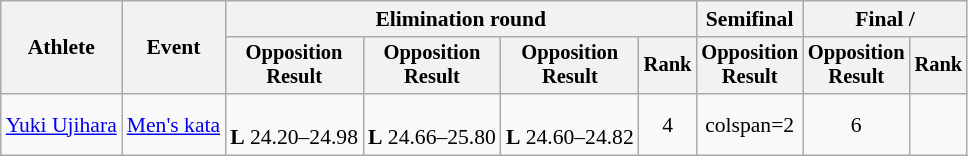<table class=wikitable style=font-size:90%;text-align:center>
<tr>
<th rowspan=2>Athlete</th>
<th rowspan=2>Event</th>
<th colspan=4>Elimination round</th>
<th>Semifinal</th>
<th colspan=2>Final / </th>
</tr>
<tr style=font-size:95%>
<th>Opposition<br>Result</th>
<th>Opposition<br>Result</th>
<th>Opposition<br>Result</th>
<th>Rank</th>
<th>Opposition<br>Result</th>
<th>Opposition<br>Result</th>
<th>Rank</th>
</tr>
<tr>
<td align=left><a href='#'>Yuki Ujihara</a></td>
<td align=left><a href='#'>Men's kata</a></td>
<td><br><strong>L</strong> 24.20–24.98</td>
<td><br><strong>L</strong> 24.66–25.80</td>
<td><br><strong>L</strong> 24.60–24.82</td>
<td>4</td>
<td>colspan=2 </td>
<td>6</td>
</tr>
</table>
